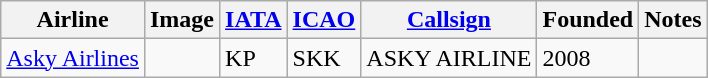<table class="wikitable sortable">
<tr valign="middle">
<th>Airline</th>
<th class="unsortable">Image</th>
<th><a href='#'>IATA</a></th>
<th><a href='#'>ICAO</a></th>
<th><a href='#'>Callsign</a></th>
<th>Founded</th>
<th class="unsortable">Notes</th>
</tr>
<tr>
<td><a href='#'>Asky Airlines</a></td>
<td></td>
<td>KP</td>
<td>SKK</td>
<td>ASKY AIRLINE</td>
<td>2008</td>
<td></td>
</tr>
</table>
